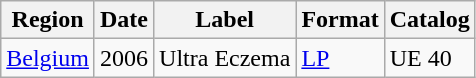<table class="wikitable">
<tr>
<th>Region</th>
<th>Date</th>
<th>Label</th>
<th>Format</th>
<th>Catalog</th>
</tr>
<tr>
<td><a href='#'>Belgium</a></td>
<td>2006</td>
<td>Ultra Eczema</td>
<td><a href='#'>LP</a></td>
<td>UE 40</td>
</tr>
</table>
